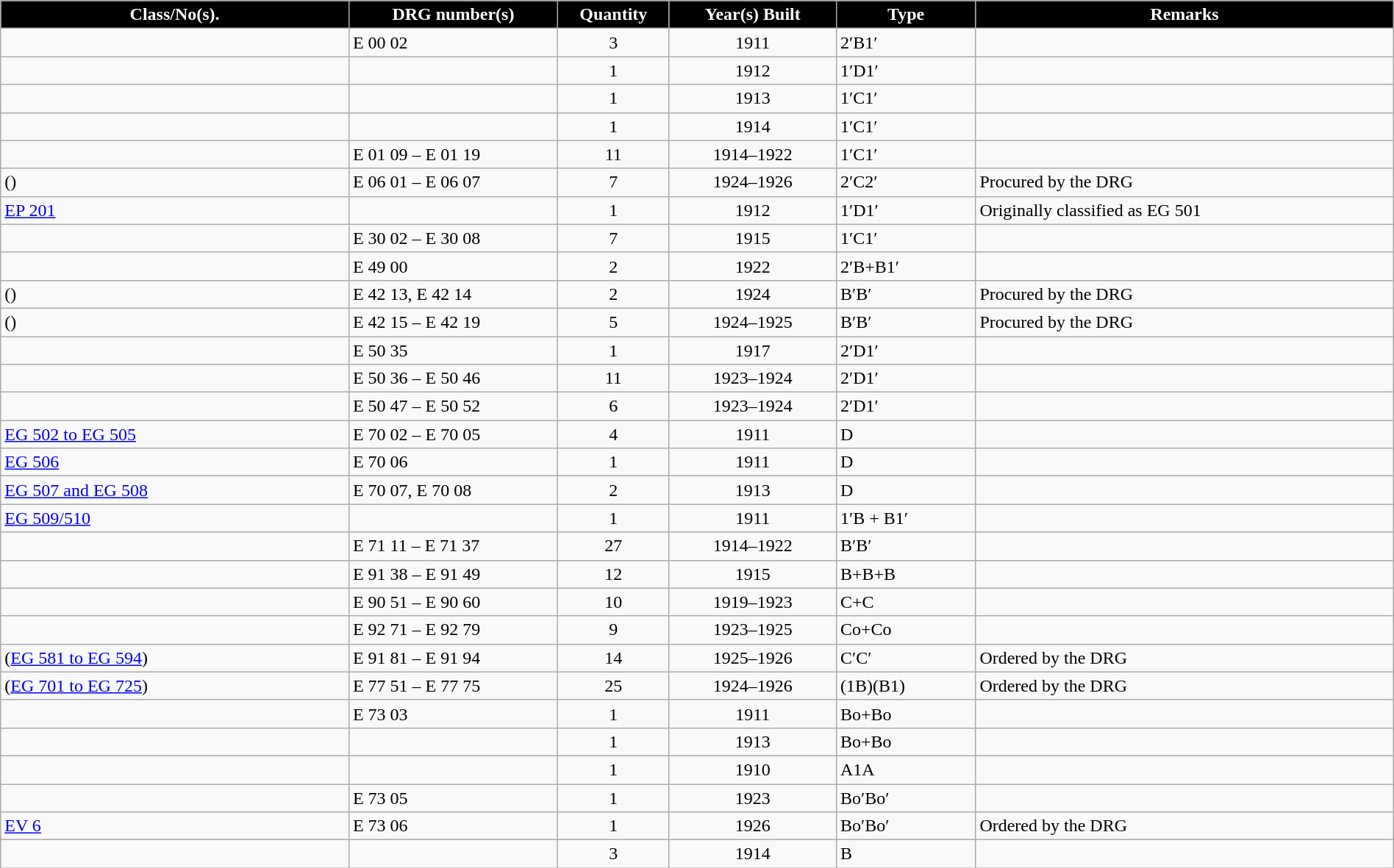<table class="wikitable"  width="100%">
<tr>
<th style="color:white; background:black" width="25%">Class/No(s).</th>
<th style="color:white; background:black" width="15%">DRG number(s)</th>
<th style="color:white; background:black" width="8%">Quantity</th>
<th style="color:white; background:black" width="12%">Year(s) Built</th>
<th style="color:white; background:black" width="10%">Type</th>
<th style="color:white; background:black" width="30%">Remarks</th>
</tr>
<tr>
<td></td>
<td>E 00 02</td>
<td align="center">3</td>
<td align="center">1911</td>
<td>2′B1′</td>
<td></td>
</tr>
<tr>
<td></td>
<td></td>
<td align="center">1</td>
<td align="center">1912</td>
<td>1′D1′</td>
<td></td>
</tr>
<tr>
<td></td>
<td></td>
<td align="center">1</td>
<td align="center">1913</td>
<td>1′C1′</td>
<td></td>
</tr>
<tr>
<td></td>
<td></td>
<td align="center">1</td>
<td align="center">1914</td>
<td>1′C1′</td>
<td></td>
</tr>
<tr>
<td></td>
<td>E 01 09 – E 01 19</td>
<td align="center">11</td>
<td align="center">1914–1922</td>
<td>1′C1′</td>
<td></td>
</tr>
<tr>
<td>()</td>
<td>E 06 01 – E 06 07</td>
<td align="center">7</td>
<td align="center">1924–1926</td>
<td>2′C2′</td>
<td>Procured by the DRG</td>
</tr>
<tr>
<td><a href='#'>EP 201</a></td>
<td></td>
<td align="center">1</td>
<td align="center">1912</td>
<td>1′D1′</td>
<td>Originally classified as EG 501</td>
</tr>
<tr>
<td></td>
<td>E 30 02 – E 30 08</td>
<td align="center">7</td>
<td align="center">1915</td>
<td>1′C1′</td>
<td></td>
</tr>
<tr>
<td></td>
<td>E 49 00</td>
<td align="center">2</td>
<td align="center">1922</td>
<td>2′B+B1′</td>
<td></td>
</tr>
<tr>
<td>()</td>
<td>E 42 13, E 42 14</td>
<td align="center">2</td>
<td align="center">1924</td>
<td>B′B′</td>
<td>Procured by the DRG</td>
</tr>
<tr>
<td>()</td>
<td>E 42 15 – E 42 19</td>
<td align="center">5</td>
<td align="center">1924–1925</td>
<td>B′B′</td>
<td>Procured by the DRG</td>
</tr>
<tr>
<td></td>
<td>E 50 35</td>
<td align="center">1</td>
<td align="center">1917</td>
<td>2′D1′</td>
<td></td>
</tr>
<tr>
<td></td>
<td>E 50 36 – E 50 46</td>
<td align="center">11</td>
<td align="center">1923–1924</td>
<td>2′D1′</td>
<td></td>
</tr>
<tr>
<td></td>
<td>E 50 47 – E 50 52</td>
<td align="center">6</td>
<td align="center">1923–1924</td>
<td>2′D1′</td>
<td></td>
</tr>
<tr>
<td><a href='#'>EG 502 to EG 505</a></td>
<td>E 70 02 – E 70 05</td>
<td align="center">4</td>
<td align="center">1911</td>
<td>D</td>
<td></td>
</tr>
<tr>
<td><a href='#'>EG 506</a></td>
<td>E 70 06</td>
<td align="center">1</td>
<td align="center">1911</td>
<td>D</td>
<td></td>
</tr>
<tr>
<td><a href='#'>EG 507 and EG 508</a></td>
<td>E 70 07, E 70 08</td>
<td align="center">2</td>
<td align="center">1913</td>
<td>D</td>
<td></td>
</tr>
<tr>
<td><a href='#'>EG 509/510</a></td>
<td></td>
<td align="center">1</td>
<td align="center">1911</td>
<td>1′B + B1′</td>
<td></td>
</tr>
<tr>
<td></td>
<td>E 71 11 – E 71 37</td>
<td align="center">27</td>
<td align="center">1914–1922</td>
<td>B′B′</td>
<td></td>
</tr>
<tr>
<td></td>
<td>E 91 38 – E 91 49</td>
<td align="center">12</td>
<td align="center">1915</td>
<td>B+B+B</td>
<td></td>
</tr>
<tr>
<td></td>
<td>E 90 51 – E 90 60</td>
<td align="center">10</td>
<td align="center">1919–1923</td>
<td>C+C</td>
<td></td>
</tr>
<tr>
<td></td>
<td>E 92 71 – E 92 79</td>
<td align="center">9</td>
<td align="center">1923–1925</td>
<td>Co+Co</td>
<td></td>
</tr>
<tr>
<td>(<a href='#'>EG 581 to EG 594</a>)</td>
<td>E 91 81 – E 91 94</td>
<td align="center">14</td>
<td align="center">1925–1926</td>
<td>C′C′</td>
<td>Ordered by the DRG</td>
</tr>
<tr>
<td>(<a href='#'>EG 701 to EG 725</a>)</td>
<td>E 77 51 – E 77 75</td>
<td align="center">25</td>
<td align="center">1924–1926</td>
<td>(1B)(B1)</td>
<td>Ordered by the DRG</td>
</tr>
<tr>
<td></td>
<td>E 73 03</td>
<td align="center">1</td>
<td align="center">1911</td>
<td>Bo+Bo</td>
<td></td>
</tr>
<tr>
<td></td>
<td></td>
<td align="center">1</td>
<td align="center">1913</td>
<td>Bo+Bo</td>
<td></td>
</tr>
<tr>
<td></td>
<td></td>
<td align="center">1</td>
<td align="center">1910</td>
<td>A1A</td>
<td></td>
</tr>
<tr>
<td></td>
<td>E 73 05</td>
<td align="center">1</td>
<td align="center">1923</td>
<td>Bo′Bo′</td>
<td></td>
</tr>
<tr>
<td><a href='#'>EV 6</a></td>
<td>E 73 06</td>
<td align="center">1</td>
<td align="center">1926</td>
<td>Bo′Bo′</td>
<td>Ordered by the DRG</td>
</tr>
<tr>
<td></td>
<td></td>
<td align="center">3</td>
<td align="center">1914</td>
<td>B</td>
<td></td>
</tr>
</table>
